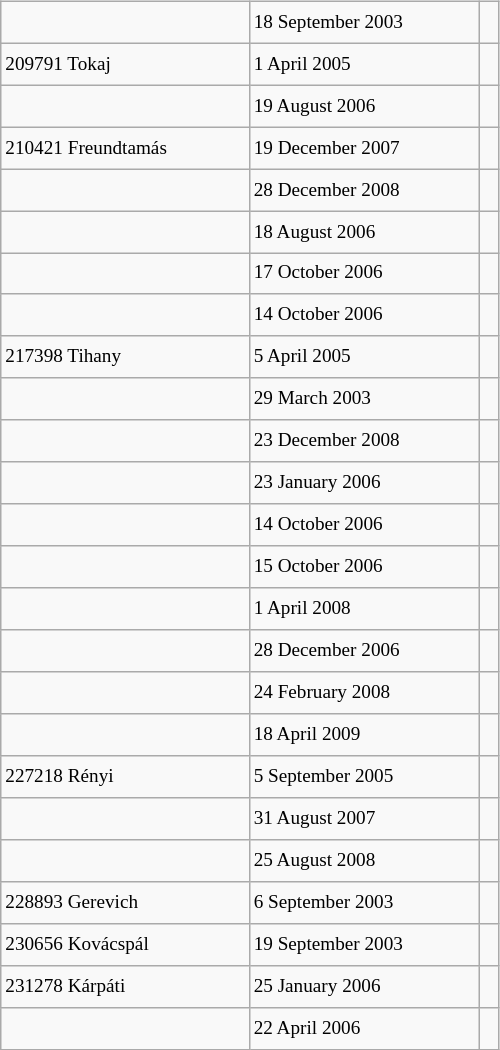<table class="wikitable" style="font-size: 80%; float: left; width: 26em; margin-right: 1em; height: 700px">
<tr>
<td></td>
<td>18 September 2003</td>
<td> </td>
</tr>
<tr>
<td>209791 Tokaj</td>
<td>1 April 2005</td>
<td></td>
</tr>
<tr>
<td></td>
<td>19 August 2006</td>
<td> </td>
</tr>
<tr>
<td>210421 Freundtamás</td>
<td>19 December 2007</td>
<td></td>
</tr>
<tr>
<td></td>
<td>28 December 2008</td>
<td></td>
</tr>
<tr>
<td></td>
<td>18 August 2006</td>
<td></td>
</tr>
<tr>
<td></td>
<td>17 October 2006</td>
<td></td>
</tr>
<tr>
<td></td>
<td>14 October 2006</td>
<td> </td>
</tr>
<tr>
<td>217398 Tihany</td>
<td>5 April 2005</td>
<td></td>
</tr>
<tr>
<td></td>
<td>29 March 2003</td>
<td></td>
</tr>
<tr>
<td></td>
<td>23 December 2008</td>
<td></td>
</tr>
<tr>
<td></td>
<td>23 January 2006</td>
<td></td>
</tr>
<tr>
<td></td>
<td>14 October 2006</td>
<td> </td>
</tr>
<tr>
<td></td>
<td>15 October 2006</td>
<td> </td>
</tr>
<tr>
<td></td>
<td>1 April 2008</td>
<td></td>
</tr>
<tr>
<td></td>
<td>28 December 2006</td>
<td></td>
</tr>
<tr>
<td></td>
<td>24 February 2008</td>
<td></td>
</tr>
<tr>
<td></td>
<td>18 April 2009</td>
<td></td>
</tr>
<tr>
<td>227218 Rényi</td>
<td>5 September 2005</td>
<td></td>
</tr>
<tr>
<td></td>
<td>31 August 2007</td>
<td> </td>
</tr>
<tr>
<td></td>
<td>25 August 2008</td>
<td></td>
</tr>
<tr>
<td>228893 Gerevich</td>
<td>6 September 2003</td>
<td> </td>
</tr>
<tr>
<td>230656 Kovácspál</td>
<td>19 September 2003</td>
<td> </td>
</tr>
<tr>
<td>231278 Kárpáti</td>
<td>25 January 2006</td>
<td></td>
</tr>
<tr>
<td></td>
<td>22 April 2006</td>
<td></td>
</tr>
</table>
